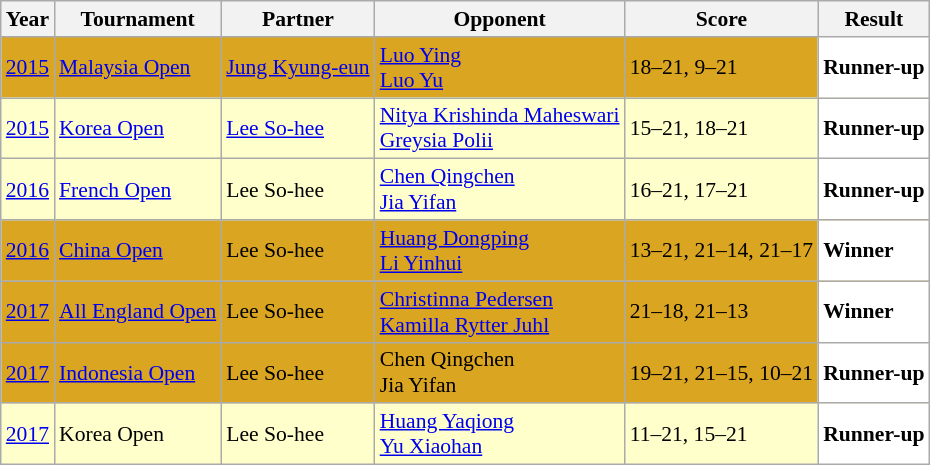<table class="sortable wikitable" style="font-size: 90%;">
<tr>
<th>Year</th>
<th>Tournament</th>
<th>Partner</th>
<th>Opponent</th>
<th>Score</th>
<th>Result</th>
</tr>
<tr style="background:#DAA520">
<td align="center"><a href='#'>2015</a></td>
<td align="left"><a href='#'>Malaysia Open</a></td>
<td align="left"> <a href='#'>Jung Kyung-eun</a></td>
<td align="left"> <a href='#'>Luo Ying</a><br> <a href='#'>Luo Yu</a></td>
<td align="left">18–21, 9–21</td>
<td style="text-align:left; background:white"> <strong>Runner-up</strong></td>
</tr>
<tr style="background:#FFFFCC">
<td align="center"><a href='#'>2015</a></td>
<td align="left"><a href='#'>Korea Open</a></td>
<td align="left"> <a href='#'>Lee So-hee</a></td>
<td align="left"> <a href='#'>Nitya Krishinda Maheswari</a><br> <a href='#'>Greysia Polii</a></td>
<td align="left">15–21, 18–21</td>
<td style="text-align:left; background:white"> <strong>Runner-up</strong></td>
</tr>
<tr style="background:#FFFFCC">
<td align="center"><a href='#'>2016</a></td>
<td align="left"><a href='#'>French Open</a></td>
<td align="left"> Lee So-hee</td>
<td align="left"> <a href='#'>Chen Qingchen</a><br> <a href='#'>Jia Yifan</a></td>
<td align="left">16–21, 17–21</td>
<td style="text-align:left; background:white"> <strong>Runner-up</strong></td>
</tr>
<tr style="background:#DAA520">
<td align="center"><a href='#'>2016</a></td>
<td align="left"><a href='#'>China Open</a></td>
<td align="left"> Lee So-hee</td>
<td align="left"> <a href='#'>Huang Dongping</a><br> <a href='#'>Li Yinhui</a></td>
<td align="left">13–21, 21–14, 21–17</td>
<td style="text-align:left; background:white"> <strong>Winner</strong></td>
</tr>
<tr style="background:#DAA520">
<td align="center"><a href='#'>2017</a></td>
<td align="left"><a href='#'>All England Open</a></td>
<td align="left"> Lee So-hee</td>
<td align="left"> <a href='#'>Christinna Pedersen</a><br> <a href='#'>Kamilla Rytter Juhl</a></td>
<td align="left">21–18, 21–13</td>
<td style="text-align:left; background:white"> <strong>Winner</strong></td>
</tr>
<tr style="background:#DAA520">
<td align="center"><a href='#'>2017</a></td>
<td align="left"><a href='#'>Indonesia Open</a></td>
<td align="left"> Lee So-hee</td>
<td align="left"> Chen Qingchen<br> Jia Yifan</td>
<td align="left">19–21, 21–15, 10–21</td>
<td style="text-align:left; background:white"> <strong>Runner-up</strong></td>
</tr>
<tr style="background:#FFFFCC">
<td align="center"><a href='#'>2017</a></td>
<td align="left">Korea Open</td>
<td align="left"> Lee So-hee</td>
<td align="left"> <a href='#'>Huang Yaqiong</a><br> <a href='#'>Yu Xiaohan</a></td>
<td align="left">11–21, 15–21</td>
<td style="text-align:left; background:white"> <strong>Runner-up</strong></td>
</tr>
</table>
